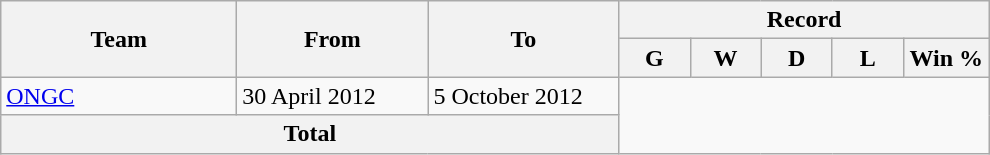<table class="wikitable" style="text-align: center">
<tr>
<th rowspan=2! width=150>Team</th>
<th rowspan=2! width=120>From</th>
<th rowspan=2! width=120>To</th>
<th colspan=7>Record</th>
</tr>
<tr>
<th width=40>G</th>
<th width=40>W</th>
<th width=40>D</th>
<th width=40>L</th>
<th width=50>Win %</th>
</tr>
<tr>
<td align=left><a href='#'>ONGC</a></td>
<td align=left>30 April 2012</td>
<td align=left>5 October 2012<br></td>
</tr>
<tr>
<th colspan="3">Total<br></th>
</tr>
</table>
